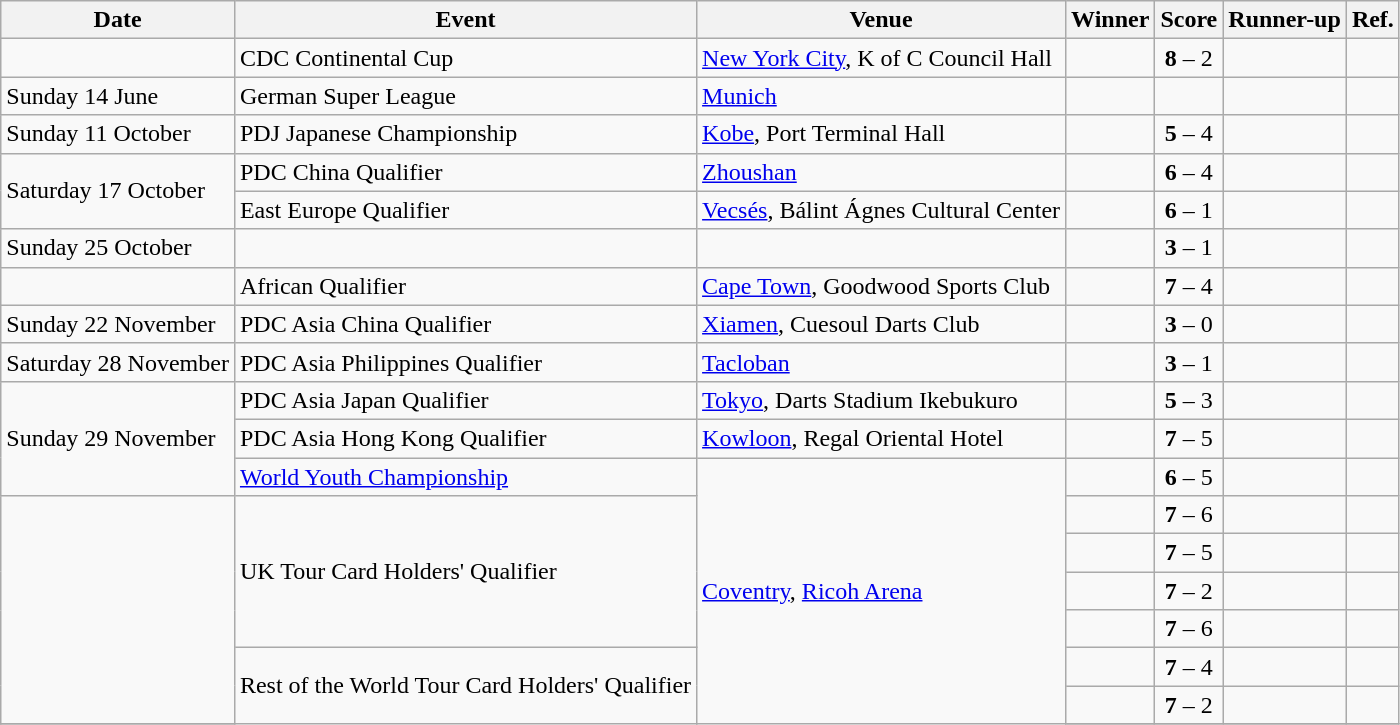<table class="wikitable">
<tr>
<th>Date</th>
<th>Event</th>
<th>Venue</th>
<th>Winner</th>
<th>Score</th>
<th>Runner-up</th>
<th>Ref.</th>
</tr>
<tr>
<td></td>
<td>CDC Continental Cup</td>
<td> <a href='#'>New York City</a>, K of C Council Hall</td>
<td align=right></td>
<td align="center"><strong>8</strong> – 2</td>
<td></td>
<td align="center"></td>
</tr>
<tr>
<td>Sunday 14 June</td>
<td>German Super League</td>
<td> <a href='#'>Munich</a></td>
<td align=right></td>
<td></td>
<td></td>
<td align="center"></td>
</tr>
<tr>
<td>Sunday 11 October</td>
<td>PDJ Japanese Championship</td>
<td> <a href='#'>Kobe</a>, Port Terminal Hall</td>
<td align=right></td>
<td align="center"><strong>5</strong> – 4</td>
<td></td>
<td align="center"></td>
</tr>
<tr>
<td rowspan=2>Saturday 17 October</td>
<td>PDC China Qualifier</td>
<td> <a href='#'>Zhoushan</a></td>
<td align=right></td>
<td align=center><strong>6</strong> – 4</td>
<td></td>
<td align="center"></td>
</tr>
<tr>
<td>East Europe Qualifier</td>
<td> <a href='#'>Vecsés</a>, Bálint Ágnes Cultural Center</td>
<td align=right></td>
<td align=center><strong>6</strong> – 1</td>
<td></td>
<td align="center"></td>
</tr>
<tr>
<td>Sunday 25 October</td>
<td></td>
<td></td>
<td align=right></td>
<td align="center"><strong>3</strong> – 1</td>
<td></td>
<td align="center"></td>
</tr>
<tr>
<td></td>
<td>African Qualifier</td>
<td> <a href='#'>Cape Town</a>, Goodwood Sports Club</td>
<td align=right></td>
<td align=center><strong>7</strong> – 4</td>
<td></td>
<td align="center"></td>
</tr>
<tr>
<td>Sunday 22 November</td>
<td>PDC Asia China Qualifier</td>
<td> <a href='#'>Xiamen</a>, Cuesoul Darts Club</td>
<td align=right></td>
<td align=center><strong>3</strong> – 0</td>
<td></td>
<td align="center"></td>
</tr>
<tr>
<td>Saturday 28 November</td>
<td>PDC Asia Philippines Qualifier</td>
<td> <a href='#'>Tacloban</a></td>
<td align=right></td>
<td align=center><strong>3</strong> – 1</td>
<td></td>
<td align="center"></td>
</tr>
<tr>
<td rowspan=3>Sunday 29 November</td>
<td>PDC Asia Japan Qualifier</td>
<td> <a href='#'>Tokyo</a>, Darts Stadium Ikebukuro</td>
<td align=right></td>
<td align=center><strong>5</strong> – 3</td>
<td></td>
<td align="center"></td>
</tr>
<tr>
<td>PDC Asia Hong Kong Qualifier</td>
<td> <a href='#'>Kowloon</a>, Regal Oriental Hotel</td>
<td align=right></td>
<td align=center><strong>7</strong> – 5</td>
<td></td>
<td align="center"></td>
</tr>
<tr>
<td><a href='#'>World Youth Championship</a></td>
<td rowspan=9> <a href='#'>Coventry</a>, <a href='#'>Ricoh Arena</a></td>
<td align=right></td>
<td align=center><strong>6</strong> – 5</td>
<td></td>
<td align="center"></td>
</tr>
<tr>
<td rowspan=6></td>
<td rowspan=4>UK Tour Card Holders' Qualifier</td>
<td align=right></td>
<td align=center><strong>7</strong> – 6</td>
<td></td>
<td align="center"></td>
</tr>
<tr>
<td align=right></td>
<td align=center><strong>7</strong> – 5</td>
<td></td>
<td align="center"></td>
</tr>
<tr>
<td align=right></td>
<td align=center><strong>7</strong> – 2</td>
<td></td>
<td align="center"></td>
</tr>
<tr>
<td align=right></td>
<td align=center><strong>7</strong> – 6</td>
<td></td>
<td align="center"></td>
</tr>
<tr>
<td rowspan=4>Rest of the World Tour Card Holders' Qualifier</td>
<td align=right></td>
<td align=center><strong>7</strong> – 4</td>
<td></td>
<td align="center"></td>
</tr>
<tr>
<td align=right></td>
<td align=center><strong>7</strong> – 2</td>
<td></td>
<td align="center"></td>
</tr>
<tr>
</tr>
</table>
